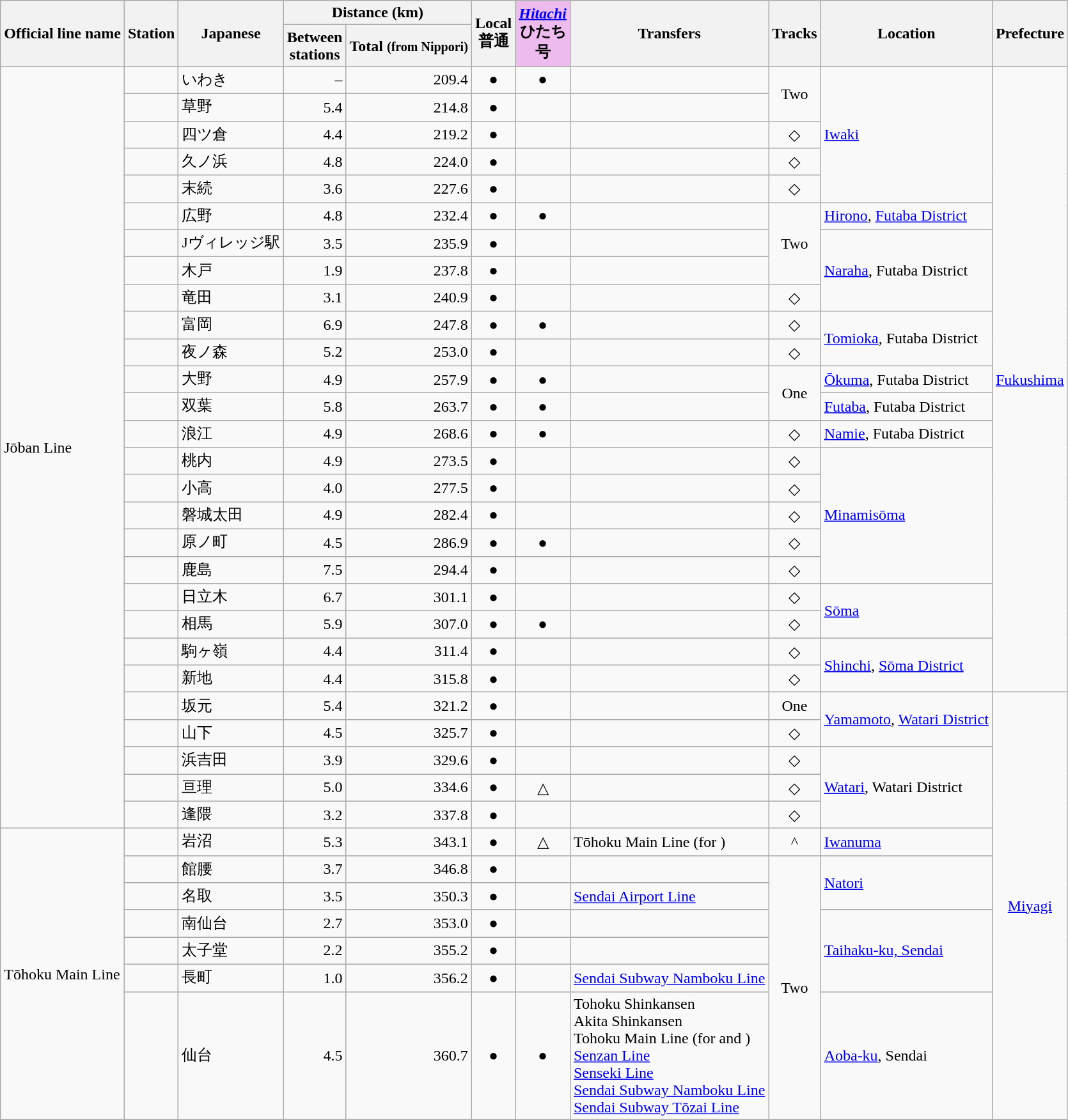<table class="wikitable" rules="all">
<tr>
<th rowspan="2">Official line name</th>
<th rowspan="2">Station</th>
<th rowspan="2">Japanese</th>
<th colspan="2">Distance (km)</th>
<th rowspan="2">Local<br>普通</th>
<th style="background:#ebe; border-bottom:0px solid #0000FF" rowspan="2"><em><a href='#'>Hitachi</a></em><br>ひたち号</th>
<th rowspan="2">Transfers</th>
<th rowspan="2">Tracks</th>
<th rowspan="2">Location</th>
<th rowspan="2">Prefecture</th>
</tr>
<tr>
<th>Between<br>stations</th>
<th>Total <small>(from Nippori)</small></th>
</tr>
<tr>
<td rowspan="29">Jōban Line</td>
<td></td>
<td>いわき</td>
<td style="text-align:right;">–</td>
<td style="text-align:right;">209.4</td>
<td style="width:1em; text-align:center;">●</td>
<td style="width:1em; text-align:center;">●</td>
<td></td>
<td style="width:1em; text-align:center;" rowspan="2">Two</td>
<td rowspan="5"><a href='#'>Iwaki</a></td>
<td rowspan="23"><a href='#'>Fukushima</a></td>
</tr>
<tr>
<td></td>
<td>草野</td>
<td style="text-align:right;">5.4</td>
<td style="text-align:right;">214.8</td>
<td style="width:1em; text-align:center;">●</td>
<td style="width:1em; text-align:center;"><strong></strong></td>
<td> </td>
</tr>
<tr>
<td></td>
<td>四ツ倉</td>
<td style="text-align:right;">4.4</td>
<td style="text-align:right;">219.2</td>
<td style="width:1em; text-align:center;">●</td>
<td style="width:1em; text-align:center;"><strong></strong></td>
<td> </td>
<td style="text-align:center; width:1em;">◇</td>
</tr>
<tr>
<td></td>
<td>久ノ浜</td>
<td style="text-align:right;">4.8</td>
<td style="text-align:right;">224.0</td>
<td style="width:1em; text-align:center;">●</td>
<td style="width:1em; text-align:center;"><strong></strong></td>
<td> </td>
<td style="text-align:center; width:1em;">◇</td>
</tr>
<tr>
<td></td>
<td>末続</td>
<td style="text-align:right;">3.6</td>
<td style="text-align:right;">227.6</td>
<td style="width:1em; text-align:center;">●</td>
<td style="width:1em; text-align:center;"><strong></strong></td>
<td> </td>
<td style="text-align:center; width:1em;">◇</td>
</tr>
<tr>
<td></td>
<td>広野</td>
<td style="text-align:right;">4.8</td>
<td style="text-align:right;">232.4</td>
<td style="width:1em; text-align:center;">●</td>
<td style="width:1em; text-align:center;">●</td>
<td> </td>
<td style="width:1em; text-align:center;" rowspan="3">Two</td>
<td><a href='#'>Hirono</a>, <a href='#'>Futaba District</a></td>
</tr>
<tr>
<td></td>
<td>Jヴィレッジ駅</td>
<td style="text-align:right;">3.5</td>
<td style="text-align:right;">235.9</td>
<td style="width:1em; text-align:center;">●</td>
<td style="width:1em; text-align:center;"><strong></strong></td>
<td> </td>
<td rowspan="3"><a href='#'>Naraha</a>, Futaba District</td>
</tr>
<tr>
<td></td>
<td>木戸</td>
<td style="text-align:right;">1.9</td>
<td style="text-align:right;">237.8</td>
<td style="width:1em; text-align:center;">●</td>
<td style="width:1em; text-align:center;"><strong></strong></td>
<td> </td>
</tr>
<tr>
<td></td>
<td>竜田</td>
<td style="text-align:right;">3.1</td>
<td style="text-align:right;">240.9</td>
<td style="width:1em; text-align:center;">●</td>
<td style="width:1em; text-align:center;"><strong></strong></td>
<td> </td>
<td style="text-align:center; width:1em;">◇</td>
</tr>
<tr>
<td></td>
<td>富岡</td>
<td style="text-align:right;">6.9</td>
<td style="text-align:right;">247.8</td>
<td style="width:1em; text-align:center;">●</td>
<td style="width:1em; text-align:center;">●</td>
<td> </td>
<td style="text-align:center; width:1em;">◇</td>
<td rowspan="2"><a href='#'>Tomioka</a>, Futaba District</td>
</tr>
<tr>
<td></td>
<td>夜ノ森</td>
<td style="text-align:right;">5.2</td>
<td style="text-align:right;">253.0</td>
<td style="width:1em; text-align:center;">●</td>
<td style="width:1em; text-align:center;"><strong></strong></td>
<td> </td>
<td style="text-align:center; width:1em;">◇</td>
</tr>
<tr>
<td></td>
<td>大野</td>
<td style="text-align:right;">4.9</td>
<td style="text-align:right;">257.9</td>
<td style="width:1em; text-align:center;">●</td>
<td style="width:1em; text-align:center;">●</td>
<td> </td>
<td style="width:1em; text-align:center;" rowspan="2">One</td>
<td><a href='#'>Ōkuma</a>, Futaba District</td>
</tr>
<tr>
<td></td>
<td>双葉</td>
<td style="text-align:right;">5.8</td>
<td style="text-align:right;">263.7</td>
<td style="width:1em; text-align:center;">●</td>
<td style="width:1em; text-align:center;">●</td>
<td> </td>
<td><a href='#'>Futaba</a>, Futaba District</td>
</tr>
<tr>
<td></td>
<td>浪江</td>
<td style="text-align:right;">4.9</td>
<td style="text-align:right;">268.6</td>
<td style="width:1em; text-align:center;">●</td>
<td style="width:1em; text-align:center;">●</td>
<td> </td>
<td style="text-align:center; width:1em;">◇</td>
<td><a href='#'>Namie</a>, Futaba District</td>
</tr>
<tr>
<td></td>
<td>桃内</td>
<td style="text-align:right;">4.9</td>
<td style="text-align:right;">273.5</td>
<td style="width:1em; text-align:center;">●</td>
<td style="width:1em; text-align:center;"><strong></strong></td>
<td> </td>
<td style="text-align:center; width:1em;">◇</td>
<td rowspan="5"><a href='#'>Minamisōma</a></td>
</tr>
<tr>
<td></td>
<td>小高</td>
<td style="text-align:right;">4.0</td>
<td style="text-align:right;">277.5</td>
<td style="width:1em; text-align:center;">●</td>
<td style="width:1em; text-align:center;"><strong></strong></td>
<td> </td>
<td style="text-align:center; width:1em;">◇</td>
</tr>
<tr>
<td></td>
<td>磐城太田</td>
<td style="text-align:right;">4.9</td>
<td style="text-align:right;">282.4</td>
<td style="width:1em; text-align:center;">●</td>
<td style="width:1em; text-align:center;"><strong></strong></td>
<td> </td>
<td style="text-align:center; width:1em;">◇</td>
</tr>
<tr>
<td></td>
<td>原ノ町</td>
<td style="text-align:right;">4.5</td>
<td style="text-align:right;">286.9</td>
<td style="width:1em; text-align:center;">●</td>
<td style="width:1em; text-align:center;">●</td>
<td> </td>
<td style="text-align:center; width:1em;">◇</td>
</tr>
<tr>
<td></td>
<td>鹿島</td>
<td style="text-align:right;">7.5</td>
<td style="text-align:right;">294.4</td>
<td style="width:1em; text-align:center;">●</td>
<td style="width:1em; text-align:center;"><strong></strong></td>
<td> </td>
<td style="text-align:center; width:1em;">◇</td>
</tr>
<tr>
<td></td>
<td>日立木</td>
<td style="text-align:right;">6.7</td>
<td style="text-align:right;">301.1</td>
<td style="width:1em; text-align:center;">●</td>
<td style="width:1em; text-align:center;"><strong></strong></td>
<td> </td>
<td style="text-align:center; width:1em;">◇</td>
<td rowspan="2"><a href='#'>Sōma</a></td>
</tr>
<tr>
<td></td>
<td>相馬</td>
<td style="text-align:right;">5.9</td>
<td style="text-align:right;">307.0</td>
<td style="width:1em; text-align:center;">●</td>
<td style="width:1em; text-align:center;">●</td>
<td> </td>
<td style="text-align:center; width:1em;">◇</td>
</tr>
<tr>
<td></td>
<td>駒ヶ嶺</td>
<td style="text-align:right;">4.4</td>
<td style="text-align:right;">311.4</td>
<td style="width:1em; text-align:center;">●</td>
<td style="width:1em; text-align:center;"><strong></strong></td>
<td> </td>
<td style="text-align:center; width:1em;">◇</td>
<td rowspan="2"><a href='#'>Shinchi</a>, <a href='#'>Sōma District</a></td>
</tr>
<tr>
<td></td>
<td>新地</td>
<td style="text-align:right;">4.4</td>
<td style="text-align:right;">315.8</td>
<td style="width:1em; text-align:center;">●</td>
<td style="width:1em; text-align:center;"><strong></strong></td>
<td> </td>
<td style="text-align:center; width:1em;">◇</td>
</tr>
<tr>
<td></td>
<td>坂元</td>
<td style="text-align:right;">5.4</td>
<td style="text-align:right;">321.2</td>
<td style="width:1em; text-align:center;">●</td>
<td style="width:1em; text-align:center;"><strong></strong></td>
<td> </td>
<td style="text-align:center; width:1em;">One</td>
<td rowspan="2"><a href='#'>Yamamoto</a>, <a href='#'>Watari District</a></td>
<td rowspan="14" style="text-align:center; width:1em; line-height:200%;"><a href='#'>Miyagi</a></td>
</tr>
<tr>
<td></td>
<td>山下</td>
<td style="text-align:right;">4.5</td>
<td style="text-align:right;">325.7</td>
<td style="width:1em; text-align:center;">●</td>
<td style="width:1em; text-align:center;"><strong></strong></td>
<td> </td>
<td style="text-align:center; width:1em;">◇</td>
</tr>
<tr>
<td></td>
<td>浜吉田</td>
<td style="text-align:right;">3.9</td>
<td style="text-align:right;">329.6</td>
<td style="width:1em; text-align:center;">●</td>
<td style="width:1em; text-align:center;"><strong></strong></td>
<td> </td>
<td style="text-align:center; width:1em;">◇</td>
<td rowspan="3"><a href='#'>Watari</a>, Watari District</td>
</tr>
<tr>
<td></td>
<td>亘理</td>
<td style="text-align:right;">5.0</td>
<td style="text-align:right;">334.6</td>
<td style="width:1em; text-align:center;">●</td>
<td style="width:1em; text-align:center;">△</td>
<td> </td>
<td style="text-align:center; width:1em;">◇</td>
</tr>
<tr>
<td></td>
<td>逢隈</td>
<td style="text-align:right;">3.2</td>
<td style="text-align:right;">337.8</td>
<td style="width:1em; text-align:center;">●</td>
<td style="width:1em; text-align:center;"><strong></strong></td>
<td> </td>
<td style="text-align:center; width:1em;">◇</td>
</tr>
<tr>
<td rowspan="2"></td>
<td rowspan="2">岩沼</td>
<td rowspan="2" style="text-align:right;">5.3</td>
<td rowspan="2" style="text-align:right;">343.1</td>
<td rowspan="2" style="width:1em; text-align:center;">●</td>
<td rowspan="2" style="width:1em; text-align:center;">△</td>
<td rowspan="2">Tōhoku Main Line (for )</td>
<td rowspan="2" style="text-align:center; width:1em;">^</td>
<td rowspan="2"><a href='#'>Iwanuma</a></td>
</tr>
<tr>
<td rowspan="8">Tōhoku Main Line</td>
</tr>
<tr>
<td></td>
<td>館腰</td>
<td style="text-align:right;">3.7</td>
<td style="text-align:right;">346.8</td>
<td style="width:1em; text-align:center;">●</td>
<td style="width:1em; text-align:center;"><strong></strong></td>
<td> </td>
<td rowspan="6" style="text-align:center; width:1em; line-height:300%;">Two</td>
<td rowspan="2"><a href='#'>Natori</a></td>
</tr>
<tr>
<td></td>
<td>名取</td>
<td style="text-align:right;">3.5</td>
<td style="text-align:right;">350.3</td>
<td style="width:1em; text-align:center;">●</td>
<td style="width:1em; text-align:center;"><strong></strong></td>
<td><a href='#'>Sendai Airport Line</a></td>
</tr>
<tr>
<td></td>
<td>南仙台</td>
<td style="text-align:right;">2.7</td>
<td style="text-align:right;">353.0</td>
<td style="width:1em; text-align:center;">●</td>
<td style="width:1em; text-align:center;"><strong></strong></td>
<td> </td>
<td rowspan="3"><a href='#'>Taihaku-ku, Sendai</a></td>
</tr>
<tr>
<td></td>
<td>太子堂</td>
<td style="text-align:right;">2.2</td>
<td style="text-align:right;">355.2</td>
<td style="width:1em; text-align:center;">●</td>
<td style="width:1em; text-align:center;"><strong></strong></td>
<td> </td>
</tr>
<tr>
<td></td>
<td>長町</td>
<td style="text-align:right;">1.0</td>
<td style="text-align:right;">356.2</td>
<td style="width:1em; text-align:center;">●</td>
<td style="width:1em; text-align:center;"><strong></strong></td>
<td><a href='#'>Sendai Subway Namboku Line</a></td>
</tr>
<tr>
<td></td>
<td>仙台</td>
<td style="text-align:right;">4.5</td>
<td style="text-align:right;">360.7</td>
<td style="width:1em; text-align:center;">●</td>
<td style="width:1em; text-align:center;">●</td>
<td> Tohoku Shinkansen<br> Akita Shinkansen<br>Tohoku Main Line (for  and )<br><a href='#'>Senzan Line</a><br><a href='#'>Senseki Line</a><br><a href='#'>Sendai Subway Namboku Line</a><br><a href='#'>Sendai Subway Tōzai Line</a></td>
<td><a href='#'>Aoba-ku</a>, Sendai</td>
</tr>
</table>
